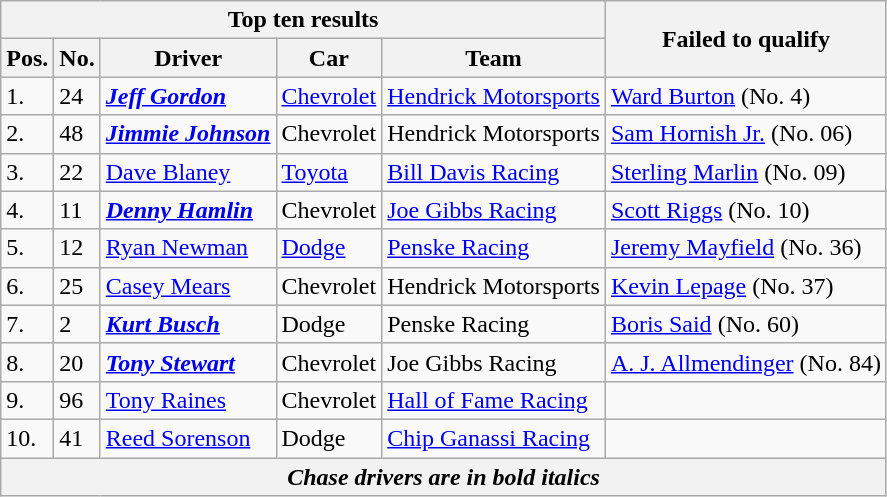<table class="wikitable">
<tr>
<th colspan=5>Top ten results</th>
<th rowspan=2>Failed to qualify</th>
</tr>
<tr>
<th>Pos.</th>
<th>No.</th>
<th>Driver</th>
<th>Car</th>
<th>Team</th>
</tr>
<tr>
<td>1.</td>
<td>24</td>
<td><strong><em><a href='#'>Jeff Gordon</a></em></strong></td>
<td><a href='#'>Chevrolet</a></td>
<td><a href='#'>Hendrick Motorsports</a></td>
<td><a href='#'>Ward Burton</a> (No. 4)</td>
</tr>
<tr>
<td>2.</td>
<td>48</td>
<td><strong><em><a href='#'>Jimmie Johnson</a></em></strong></td>
<td>Chevrolet</td>
<td>Hendrick Motorsports</td>
<td><a href='#'>Sam Hornish Jr.</a> (No. 06)</td>
</tr>
<tr>
<td>3.</td>
<td>22</td>
<td><a href='#'>Dave Blaney</a></td>
<td><a href='#'>Toyota</a></td>
<td><a href='#'>Bill Davis Racing</a></td>
<td><a href='#'>Sterling Marlin</a> (No. 09)</td>
</tr>
<tr>
<td>4.</td>
<td>11</td>
<td><strong><em><a href='#'>Denny Hamlin</a></em></strong></td>
<td>Chevrolet</td>
<td><a href='#'>Joe Gibbs Racing</a></td>
<td><a href='#'>Scott Riggs</a> (No. 10)</td>
</tr>
<tr>
<td>5.</td>
<td>12</td>
<td><a href='#'>Ryan Newman</a></td>
<td><a href='#'>Dodge</a></td>
<td><a href='#'>Penske Racing</a></td>
<td><a href='#'>Jeremy Mayfield</a> (No. 36)</td>
</tr>
<tr>
<td>6.</td>
<td>25</td>
<td><a href='#'>Casey Mears</a></td>
<td>Chevrolet</td>
<td>Hendrick Motorsports</td>
<td><a href='#'>Kevin Lepage</a> (No. 37)</td>
</tr>
<tr>
<td>7.</td>
<td>2</td>
<td><strong><em><a href='#'>Kurt Busch</a></em></strong></td>
<td>Dodge</td>
<td>Penske Racing</td>
<td><a href='#'>Boris Said</a> (No. 60)</td>
</tr>
<tr>
<td>8.</td>
<td>20</td>
<td><strong><em><a href='#'>Tony Stewart</a></em></strong></td>
<td>Chevrolet</td>
<td>Joe Gibbs Racing</td>
<td><a href='#'>A. J. Allmendinger</a> (No. 84)</td>
</tr>
<tr>
<td>9.</td>
<td>96</td>
<td><a href='#'>Tony Raines</a></td>
<td>Chevrolet</td>
<td><a href='#'>Hall of Fame Racing</a></td>
<td></td>
</tr>
<tr>
<td>10.</td>
<td>41</td>
<td><a href='#'>Reed Sorenson</a></td>
<td>Dodge</td>
<td><a href='#'>Chip Ganassi Racing</a></td>
<td></td>
</tr>
<tr>
<th colspan=6><em>Chase drivers are in <strong>bold italics<strong><em></th>
</tr>
</table>
